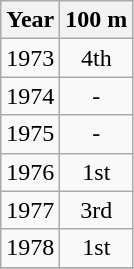<table class=wikitable>
<tr>
<th>Year</th>
<th>100 m</th>
</tr>
<tr>
<td>1973</td>
<td align="center">4th</td>
</tr>
<tr>
<td>1974</td>
<td align="center">-</td>
</tr>
<tr>
<td>1975</td>
<td align="center">-</td>
</tr>
<tr>
<td>1976</td>
<td align="center">1st</td>
</tr>
<tr>
<td>1977</td>
<td align="center">3rd</td>
</tr>
<tr>
<td>1978</td>
<td align="center">1st</td>
</tr>
<tr>
</tr>
</table>
